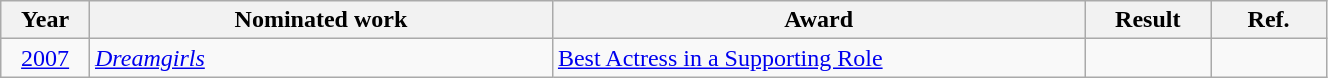<table class="wikitable" style="width:70%;">
<tr>
<th style="width:3%;">Year</th>
<th style="width:20%;">Nominated work</th>
<th style="width:23%;">Award</th>
<th style="width:5%;">Result</th>
<th style="width:5%;">Ref.</th>
</tr>
<tr>
<td align="center"><a href='#'>2007</a></td>
<td><em><a href='#'>Dreamgirls</a></em></td>
<td><a href='#'>Best Actress in a Supporting Role</a></td>
<td></td>
<td align="center"></td>
</tr>
</table>
